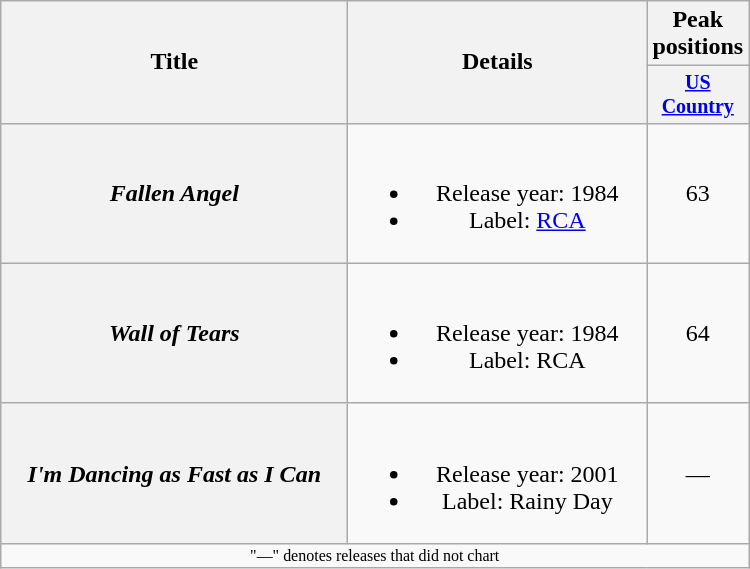<table class="wikitable plainrowheaders" style=text-align:center;>
<tr>
<th scope="col" rowspan="2" style="width:14em;">Title</th>
<th scope="col" rowspan="2" style="width:12em;">Details</th>
<th scope="col">Peak positions</th>
</tr>
<tr style="font-size:smaller;">
<th width="40"><a href='#'>US Country</a><br></th>
</tr>
<tr>
<th scope="row"><em>Fallen Angel</em></th>
<td><br><ul><li>Release year: 1984</li><li>Label: <a href='#'>RCA</a></li></ul></td>
<td>63</td>
</tr>
<tr>
<th scope="row"><em>Wall of Tears</em></th>
<td><br><ul><li>Release year: 1984</li><li>Label: RCA</li></ul></td>
<td>64</td>
</tr>
<tr>
<th scope="row"><em>I'm Dancing as Fast as I Can</em></th>
<td><br><ul><li>Release year: 2001</li><li>Label: Rainy Day</li></ul></td>
<td>—</td>
</tr>
<tr>
<td colspan="3" style="font-size:8pt">"—" denotes releases that did not chart</td>
</tr>
</table>
